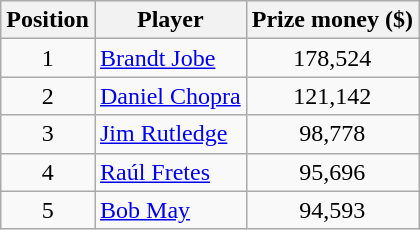<table class="wikitable">
<tr>
<th>Position</th>
<th>Player</th>
<th>Prize money ($)</th>
</tr>
<tr>
<td align=center>1</td>
<td> <a href='#'>Brandt Jobe</a></td>
<td align=center>178,524</td>
</tr>
<tr>
<td align=center>2</td>
<td> <a href='#'>Daniel Chopra</a></td>
<td align=center>121,142</td>
</tr>
<tr>
<td align=center>3</td>
<td> <a href='#'>Jim Rutledge</a></td>
<td align=center>98,778</td>
</tr>
<tr>
<td align=center>4</td>
<td> <a href='#'>Raúl Fretes</a></td>
<td align=center>95,696</td>
</tr>
<tr>
<td align=center>5</td>
<td> <a href='#'>Bob May</a></td>
<td align=center>94,593</td>
</tr>
</table>
